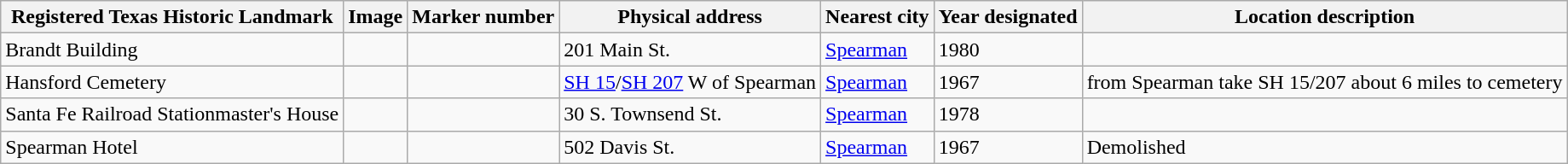<table class="wikitable sortable">
<tr>
<th>Registered Texas Historic Landmark</th>
<th>Image</th>
<th>Marker number</th>
<th>Physical address</th>
<th>Nearest city</th>
<th>Year designated</th>
<th>Location description</th>
</tr>
<tr>
<td>Brandt Building</td>
<td></td>
<td></td>
<td>201 Main St.<br></td>
<td><a href='#'>Spearman</a></td>
<td>1980</td>
<td></td>
</tr>
<tr>
<td>Hansford Cemetery</td>
<td></td>
<td></td>
<td><a href='#'>SH 15</a>/<a href='#'>SH 207</a>  W of Spearman<br></td>
<td><a href='#'>Spearman</a></td>
<td>1967</td>
<td>from Spearman take SH 15/207 about 6 miles to cemetery</td>
</tr>
<tr>
<td>Santa Fe Railroad Stationmaster's House</td>
<td></td>
<td></td>
<td>30 S. Townsend St.<br></td>
<td><a href='#'>Spearman</a></td>
<td>1978</td>
<td></td>
</tr>
<tr>
<td>Spearman Hotel</td>
<td></td>
<td></td>
<td>502 Davis St.<br></td>
<td><a href='#'>Spearman</a></td>
<td>1967</td>
<td>Demolished</td>
</tr>
</table>
